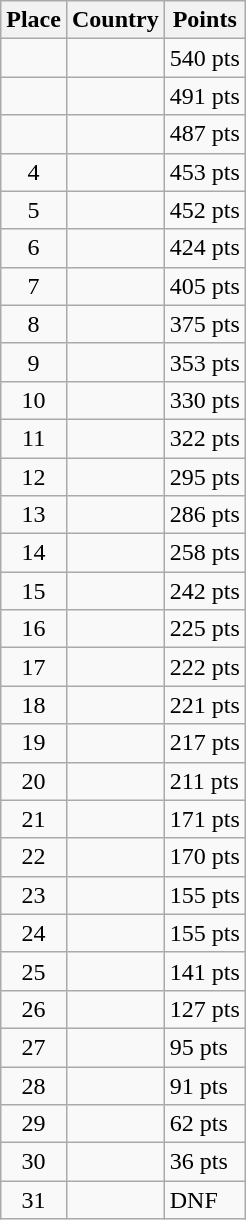<table class=wikitable>
<tr>
<th>Place</th>
<th>Country</th>
<th>Points</th>
</tr>
<tr>
<td align=center></td>
<td></td>
<td>540 pts</td>
</tr>
<tr>
<td align=center></td>
<td></td>
<td>491 pts</td>
</tr>
<tr>
<td align=center></td>
<td></td>
<td>487 pts</td>
</tr>
<tr>
<td align=center>4</td>
<td></td>
<td>453 pts</td>
</tr>
<tr>
<td align=center>5</td>
<td></td>
<td>452 pts</td>
</tr>
<tr>
<td align=center>6</td>
<td></td>
<td>424 pts</td>
</tr>
<tr>
<td align=center>7</td>
<td></td>
<td>405 pts</td>
</tr>
<tr>
<td align=center>8</td>
<td></td>
<td>375 pts</td>
</tr>
<tr>
<td align=center>9</td>
<td></td>
<td>353 pts</td>
</tr>
<tr>
<td align=center>10</td>
<td></td>
<td>330 pts</td>
</tr>
<tr>
<td align=center>11</td>
<td></td>
<td>322 pts</td>
</tr>
<tr>
<td align=center>12</td>
<td></td>
<td>295 pts</td>
</tr>
<tr>
<td align=center>13</td>
<td></td>
<td>286 pts</td>
</tr>
<tr>
<td align=center>14</td>
<td></td>
<td>258 pts</td>
</tr>
<tr>
<td align=center>15</td>
<td></td>
<td>242 pts</td>
</tr>
<tr>
<td align=center>16</td>
<td></td>
<td>225 pts</td>
</tr>
<tr>
<td align=center>17</td>
<td></td>
<td>222 pts</td>
</tr>
<tr>
<td align=center>18</td>
<td></td>
<td>221 pts</td>
</tr>
<tr>
<td align=center>19</td>
<td></td>
<td>217 pts</td>
</tr>
<tr>
<td align=center>20</td>
<td></td>
<td>211 pts</td>
</tr>
<tr>
<td align=center>21</td>
<td></td>
<td>171 pts</td>
</tr>
<tr>
<td align=center>22</td>
<td></td>
<td>170 pts</td>
</tr>
<tr>
<td align=center>23</td>
<td></td>
<td>155 pts</td>
</tr>
<tr>
<td align=center>24</td>
<td></td>
<td>155 pts</td>
</tr>
<tr>
<td align=center>25</td>
<td></td>
<td>141 pts</td>
</tr>
<tr>
<td align=center>26</td>
<td></td>
<td>127 pts</td>
</tr>
<tr>
<td align=center>27</td>
<td></td>
<td>95 pts</td>
</tr>
<tr>
<td align=center>28</td>
<td></td>
<td>91 pts</td>
</tr>
<tr>
<td align=center>29</td>
<td></td>
<td>62 pts</td>
</tr>
<tr>
<td align=center>30</td>
<td></td>
<td>36 pts</td>
</tr>
<tr>
<td align=center>31</td>
<td></td>
<td>DNF</td>
</tr>
</table>
